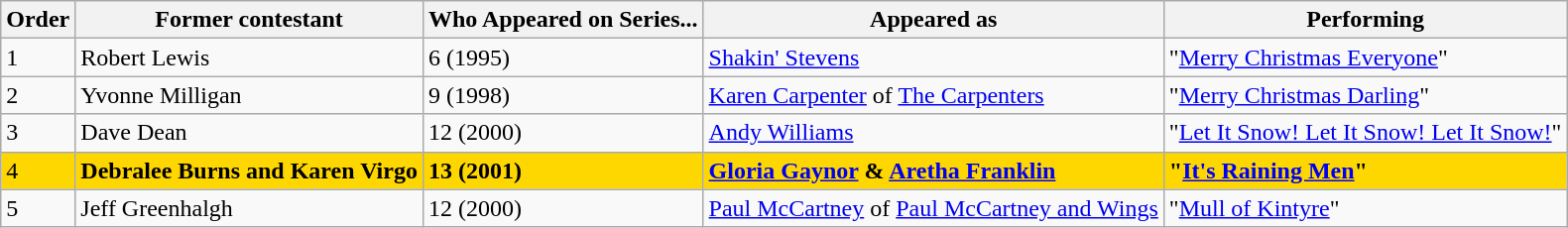<table class="wikitable">
<tr>
<th>Order</th>
<th>Former contestant</th>
<th>Who Appeared on Series...</th>
<th>Appeared as</th>
<th>Performing</th>
</tr>
<tr>
<td>1</td>
<td>Robert Lewis</td>
<td>6 (1995)</td>
<td><a href='#'>Shakin' Stevens</a></td>
<td>"<a href='#'>Merry Christmas Everyone</a>"</td>
</tr>
<tr>
<td>2</td>
<td>Yvonne Milligan</td>
<td>9 (1998)</td>
<td><a href='#'>Karen Carpenter</a> of <a href='#'>The Carpenters</a></td>
<td>"<a href='#'>Merry Christmas Darling</a>"</td>
</tr>
<tr>
<td>3</td>
<td>Dave Dean</td>
<td>12 (2000)</td>
<td><a href='#'>Andy Williams</a></td>
<td>"<a href='#'>Let It Snow! Let It Snow! Let It Snow!</a>"</td>
</tr>
<tr style="background:gold;">
<td>4</td>
<td><strong>Debralee Burns and Karen Virgo</strong></td>
<td><strong>13 (2001)</strong></td>
<td><strong><a href='#'>Gloria Gaynor</a> & <a href='#'>Aretha Franklin</a></strong></td>
<td><strong>"<a href='#'>It's Raining Men</a>"</strong></td>
</tr>
<tr>
<td>5</td>
<td>Jeff Greenhalgh</td>
<td>12 (2000)</td>
<td><a href='#'>Paul McCartney</a> of <a href='#'>Paul McCartney and Wings</a></td>
<td>"<a href='#'>Mull of Kintyre</a>"</td>
</tr>
</table>
